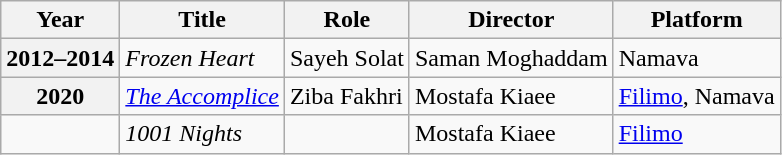<table class="wikitable plainrowheaders sortable"  style=font-size:100%>
<tr>
<th scope="col">Year</th>
<th scope="col">Title</th>
<th scope="col">Role</th>
<th scope="col">Director</th>
<th scope="col" class="unsortable">Platform</th>
</tr>
<tr>
<th scope=row>2012–2014</th>
<td><em>Frozen Heart</em></td>
<td>Sayeh Solat</td>
<td>Saman Moghaddam</td>
<td>Namava</td>
</tr>
<tr>
<th scope=row>2020</th>
<td><em><a href='#'>The Accomplice</a></em></td>
<td>Ziba Fakhri</td>
<td>Mostafa Kiaee</td>
<td><a href='#'>Filimo</a>, Namava</td>
</tr>
<tr>
<td></td>
<td><em>1001 Nights</em></td>
<td></td>
<td>Mostafa Kiaee</td>
<td><a href='#'>Filimo</a></td>
</tr>
</table>
